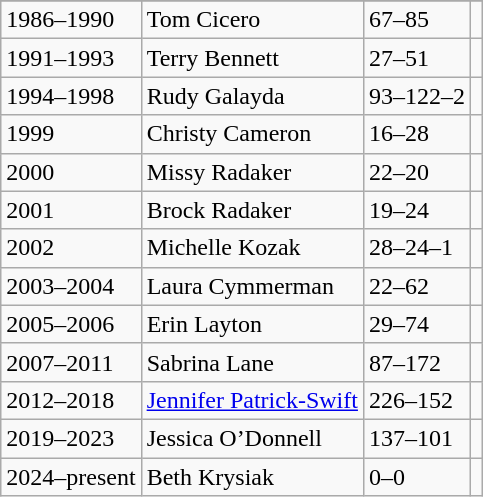<table class="wikitable">
<tr style="text-align:center;">
</tr>
<tr>
<td>1986–1990</td>
<td>Tom Cicero</td>
<td>67–85</td>
<td></td>
</tr>
<tr>
<td>1991–1993</td>
<td>Terry Bennett</td>
<td>27–51</td>
<td></td>
</tr>
<tr>
<td>1994–1998</td>
<td>Rudy Galayda</td>
<td>93–122–2</td>
<td></td>
</tr>
<tr>
<td>1999</td>
<td>Christy Cameron</td>
<td>16–28</td>
<td></td>
</tr>
<tr>
<td>2000</td>
<td>Missy Radaker</td>
<td>22–20</td>
<td></td>
</tr>
<tr>
<td>2001</td>
<td>Brock Radaker</td>
<td>19–24</td>
<td></td>
</tr>
<tr>
<td>2002</td>
<td>Michelle Kozak</td>
<td>28–24–1</td>
<td></td>
</tr>
<tr>
<td>2003–2004</td>
<td>Laura Cymmerman</td>
<td>22–62</td>
<td></td>
</tr>
<tr>
<td>2005–2006</td>
<td>Erin Layton</td>
<td>29–74</td>
<td></td>
</tr>
<tr>
<td>2007–2011</td>
<td>Sabrina Lane</td>
<td>87–172</td>
<td></td>
</tr>
<tr>
<td>2012–2018</td>
<td><a href='#'>Jennifer Patrick-Swift</a></td>
<td>226–152</td>
<td></td>
</tr>
<tr>
<td>2019–2023</td>
<td>Jessica O’Donnell</td>
<td>137–101</td>
<td></td>
</tr>
<tr>
<td>2024–present</td>
<td>Beth Krysiak</td>
<td>0–0</td>
<td></td>
</tr>
</table>
